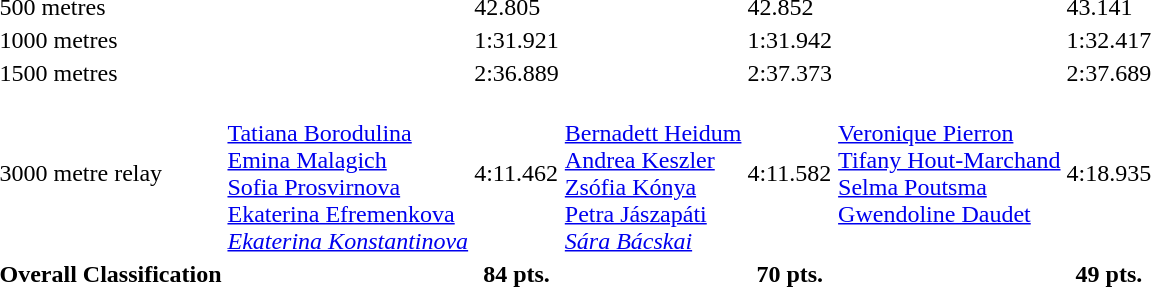<table>
<tr>
<td>500 metres</td>
<td></td>
<td>42.805</td>
<td></td>
<td>42.852</td>
<td></td>
<td>43.141</td>
</tr>
<tr>
<td>1000 metres</td>
<td></td>
<td>1:31.921</td>
<td></td>
<td>1:31.942</td>
<td></td>
<td>1:32.417</td>
</tr>
<tr>
<td>1500 metres</td>
<td></td>
<td>2:36.889</td>
<td></td>
<td>2:37.373</td>
<td></td>
<td>2:37.689</td>
</tr>
<tr>
<td>3000 metre relay</td>
<td><br><a href='#'>Tatiana Borodulina</a><br><a href='#'>Emina Malagich</a><br><a href='#'>Sofia Prosvirnova</a><br><a href='#'>Ekaterina Efremenkova</a><br><em><a href='#'>Ekaterina Konstantinova</a></em></td>
<td>4:11.462</td>
<td><br><a href='#'>Bernadett Heidum</a><br><a href='#'>Andrea Keszler</a><br><a href='#'>Zsófia Kónya</a><br><a href='#'>Petra Jászapáti</a><br><em><a href='#'>Sára Bácskai</a></em></td>
<td>4:11.582</td>
<td valign=top><br><a href='#'>Veronique Pierron</a><br><a href='#'>Tifany Hout-Marchand</a><br><a href='#'>Selma Poutsma</a><br><a href='#'>Gwendoline Daudet</a></td>
<td>4:18.935</td>
</tr>
<tr>
<th>Overall Classification</th>
<th></th>
<th>84 pts.</th>
<th></th>
<th>70 pts.</th>
<th></th>
<th>49 pts.</th>
</tr>
</table>
